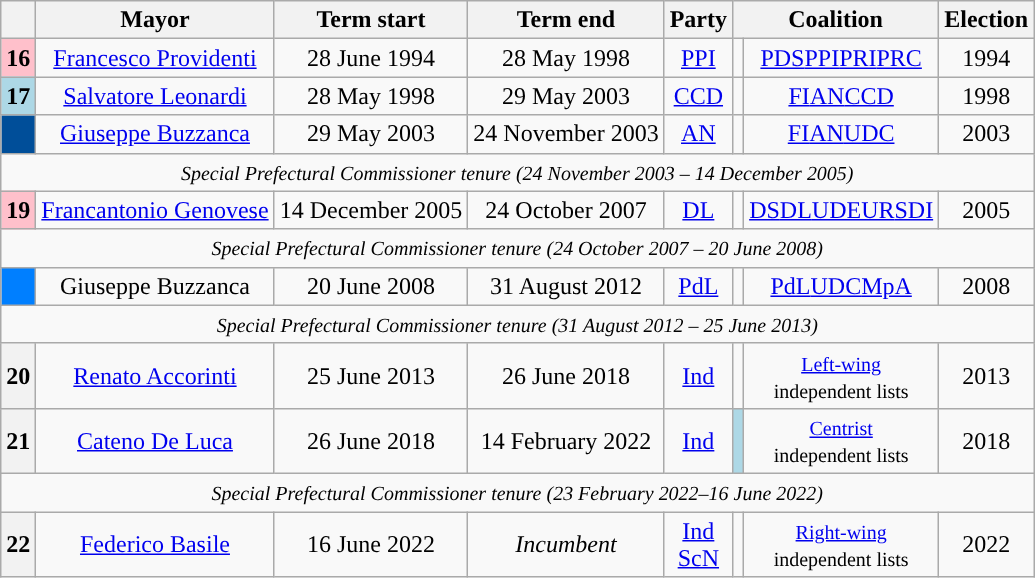<table class="wikitable" style="text-align: center;">
<tr>
<th class=unsortable> </th>
<th>Mayor</th>
<th>Term start</th>
<th>Term end</th>
<th>Party</th>
<th colspan="2">Coalition</th>
<th>Election</th>
</tr>
<tr>
<th style="background:pink;">16</th>
<td><a href='#'>Francesco Providenti</a></td>
<td>28 June 1994</td>
<td>28 May 1998</td>
<td><a href='#'>PPI</a></td>
<td style="background: "></td>
<td><a href='#'>PDS</a><a href='#'>PPI</a><a href='#'>PRI</a><a href='#'>PRC</a></td>
<td>1994</td>
</tr>
<tr>
<th style="background:#ADD8E6;">17</th>
<td><a href='#'>Salvatore Leonardi</a></td>
<td>28 May 1998</td>
<td>29 May 2003</td>
<td><a href='#'>CCD</a></td>
<td style="background: "></td>
<td><a href='#'>FI</a><a href='#'>AN</a><a href='#'>CCD</a></td>
<td>1998</td>
</tr>
<tr>
<th style="background:#004E99;"></th>
<td><a href='#'>Giuseppe Buzzanca</a></td>
<td>29 May 2003</td>
<td>24 November 2003</td>
<td><a href='#'>AN</a></td>
<td style="background: "></td>
<td><a href='#'>FI</a><a href='#'>AN</a><a href='#'>UDC</a></td>
<td>2003</td>
</tr>
<tr>
<td colspan="8"><small><em>Special Prefectural Commissioner tenure (24 November 2003 – 14 December 2005)</em></small></td>
</tr>
<tr>
<th style="background:pink;">19</th>
<td><a href='#'>Francantonio Genovese</a></td>
<td>14 December 2005</td>
<td>24 October 2007</td>
<td><a href='#'>DL</a></td>
<td style="background: "></td>
<td><a href='#'>DS</a><a href='#'>DL</a><a href='#'>UDEUR</a><a href='#'>SDI</a></td>
<td>2005</td>
</tr>
<tr>
<td colspan="8"><small><em>Special Prefectural Commissioner tenure (24 October 2007 – 20 June 2008)</em></small></td>
</tr>
<tr>
<th style="background:#007FFF;"></th>
<td>Giuseppe Buzzanca</td>
<td>20 June 2008</td>
<td>31 August 2012</td>
<td><a href='#'>PdL</a></td>
<td style="background: "></td>
<td><a href='#'>PdL</a><a href='#'>UDC</a><a href='#'>MpA</a></td>
<td>2008</td>
</tr>
<tr>
<td colspan="8"><small><em>Special Prefectural Commissioner tenure (31 August 2012 – 25 June 2013)</em></small></td>
</tr>
<tr>
<th style="background:">20</th>
<td><a href='#'>Renato Accorinti</a></td>
<td>25 June 2013</td>
<td>26 June 2018</td>
<td><a href='#'>Ind</a></td>
<td style="background:"></td>
<td><small><a href='#'>Left-wing</a> <br>independent lists</small></td>
<td>2013</td>
</tr>
<tr>
<th style="background:">21</th>
<td><a href='#'>Cateno De Luca</a></td>
<td>26 June 2018</td>
<td>14 February 2022</td>
<td><a href='#'>Ind</a></td>
<td style="background:#ADD8E6;"></td>
<td><small><a href='#'>Centrist</a> <br>independent lists</small></td>
<td>2018</td>
</tr>
<tr>
<td colspan="8"><small><em>Special Prefectural Commissioner tenure (23 February 2022–16 June 2022)</em></small></td>
</tr>
<tr>
<th style="background:">22</th>
<td><a href='#'>Federico Basile</a></td>
<td>16 June 2022</td>
<td><em>Incumbent</em></td>
<td><a href='#'>Ind</a><br><a href='#'>ScN</a></td>
<td style="background:"></td>
<td><small><a href='#'>Right-wing</a> <br>independent lists</small></td>
<td>2022</td>
</tr>
</table>
